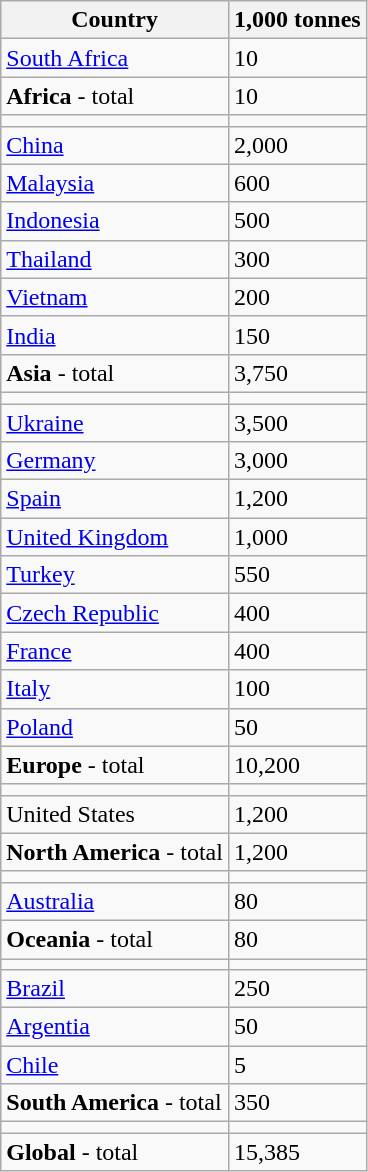<table class="wikitable collapsible">
<tr>
<th>Country</th>
<th>1,000 tonnes</th>
</tr>
<tr>
<td><a href='#'>South Africa</a></td>
<td>10</td>
</tr>
<tr>
<td><strong>Africa</strong> - total</td>
<td>10</td>
</tr>
<tr>
<td></td>
<td></td>
</tr>
<tr>
<td><a href='#'>China</a></td>
<td>2,000</td>
</tr>
<tr>
<td><a href='#'>Malaysia</a></td>
<td>600</td>
</tr>
<tr>
<td><a href='#'>Indonesia</a></td>
<td>500</td>
</tr>
<tr>
<td><a href='#'>Thailand</a></td>
<td>300</td>
</tr>
<tr>
<td><a href='#'>Vietnam</a></td>
<td>200</td>
</tr>
<tr>
<td><a href='#'>India</a></td>
<td>150</td>
</tr>
<tr>
<td><strong>Asia</strong> - total</td>
<td>3,750</td>
</tr>
<tr>
<td></td>
<td></td>
</tr>
<tr>
<td><a href='#'>Ukraine</a></td>
<td>3,500</td>
</tr>
<tr>
<td><a href='#'>Germany</a></td>
<td>3,000</td>
</tr>
<tr>
<td><a href='#'>Spain</a></td>
<td>1,200</td>
</tr>
<tr>
<td><a href='#'>United Kingdom</a></td>
<td>1,000</td>
</tr>
<tr>
<td><a href='#'>Turkey</a></td>
<td>550</td>
</tr>
<tr>
<td><a href='#'>Czech Republic</a></td>
<td>400</td>
</tr>
<tr>
<td><a href='#'>France</a></td>
<td>400</td>
</tr>
<tr>
<td><a href='#'>Italy</a></td>
<td>100</td>
</tr>
<tr>
<td><a href='#'>Poland</a></td>
<td>50</td>
</tr>
<tr>
<td><strong>Europe</strong> - total</td>
<td>10,200</td>
</tr>
<tr>
<td></td>
<td></td>
</tr>
<tr>
<td>United States</td>
<td>1,200</td>
</tr>
<tr>
<td><strong>North America</strong> - total</td>
<td>1,200</td>
</tr>
<tr>
<td></td>
<td></td>
</tr>
<tr>
<td><a href='#'>Australia</a></td>
<td>80</td>
</tr>
<tr>
<td><strong>Oceania</strong> - total</td>
<td>80</td>
</tr>
<tr>
<td></td>
<td></td>
</tr>
<tr>
<td><a href='#'>Brazil</a></td>
<td>250</td>
</tr>
<tr>
<td><a href='#'>Argentia</a></td>
<td>50</td>
</tr>
<tr>
<td><a href='#'>Chile</a></td>
<td>5</td>
</tr>
<tr>
<td><strong>South America</strong> - total</td>
<td>350</td>
</tr>
<tr>
<td></td>
<td></td>
</tr>
<tr>
<td><strong>Global</strong> - total</td>
<td>15,385</td>
</tr>
</table>
